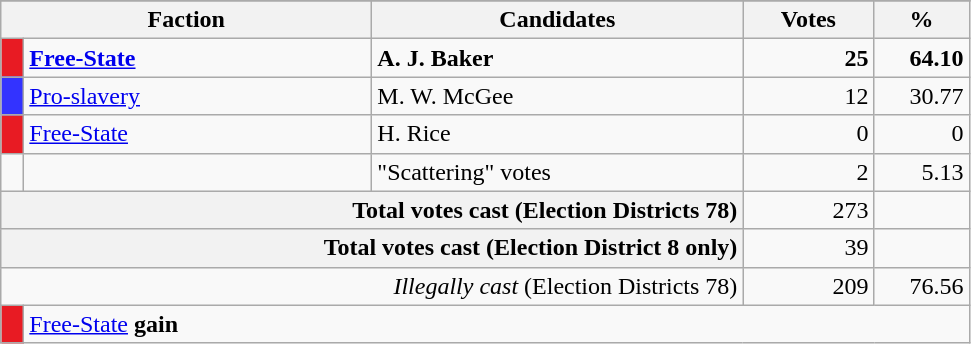<table class="wikitable plainrowheaders" style="text-align:center;">
<tr>
</tr>
<tr>
<th scope="col" colspan="2" style="width: 15em">Faction</th>
<th scope="col" style="width: 15em">Candidates</th>
<th scope="col" style="width: 5em">Votes</th>
<th scope="col" style="width: 3.5em">%</th>
</tr>
<tr>
<td style="width: 0.5em; background-color:#E81B23"></td>
<td style="text-align: left"><strong><a href='#'>Free-State</a></strong></td>
<td style="text-align: left"><strong>A. J. Baker</strong></td>
<td style="text-align: right; margin-right: 0.5em"><strong>25</strong></td>
<td style="text-align: right; margin-right: 0.5em"><strong>64.10</strong></td>
</tr>
<tr>
<td style="width: 0.5em; background-color:#3333FF"></td>
<td style="text-align: left"><a href='#'>Pro-slavery</a></td>
<td style="text-align: left">M. W. McGee</td>
<td style="text-align: right; margin-right: 0.5em">12</td>
<td style="text-align: right; margin-right: 0.5em">30.77</td>
</tr>
<tr>
<td style="width: 0.5em; background-color:#E81B23"></td>
<td style="text-align: left"><a href='#'>Free-State</a></td>
<td style="text-align: left">H. Rice</td>
<td style="text-align: right; margin-right: 0.5em">0</td>
<td style="text-align: right; margin-right: 0.5em">0</td>
</tr>
<tr>
<td style="width: 0.5em"></td>
<td style="text-align: left"></td>
<td style="text-align: left">"Scattering" votes</td>
<td style="text-align: right; margin-right: 0.5em">2</td>
<td style="text-align: right; margin-right: 0.5em">5.13</td>
</tr>
<tr>
<th colspan="3" style="text-align:right;">Total votes cast (Election Districts 78)</th>
<td style="text-align:right;">273</td>
<td style="text-align:right;"></td>
</tr>
<tr>
<th colspan="3" style="text-align:right;">Total votes cast (Election District 8 only)</th>
<td style="text-align:right;">39</td>
<td style="text-align:right;"></td>
</tr>
<tr>
<td colspan="3" style="text-align:right;"><em>Illegally cast</em> (Election Districts 78)</td>
<td style="text-align:right;">209</td>
<td style="text-align:right;">76.56</td>
</tr>
<tr>
<td style="width: 0.5em; background-color:#E81B23"></td>
<td colspan="4" style="text-align:left;"><a href='#'>Free-State</a> <strong>gain</strong></td>
</tr>
</table>
